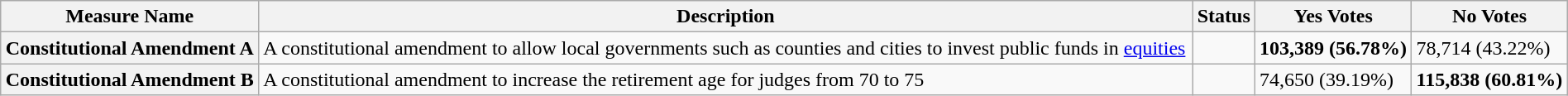<table class="wikitable sortable plainrowheaders" style="width:100%">
<tr>
<th scope="col">Measure Name</th>
<th scope="col">Description</th>
<th scope="col">Status</th>
<th scope="col">Yes Votes</th>
<th scope="col">No Votes</th>
</tr>
<tr>
<th scope=row>Constitutional Amendment A</th>
<td>A constitutional amendment to allow local governments such as counties and cities to invest public funds in <a href='#'>equities</a></td>
<td></td>
<td><strong>103,389 (56.78%)</strong></td>
<td>78,714 (43.22%)</td>
</tr>
<tr>
<th scope=row>Constitutional Amendment B</th>
<td>A constitutional amendment to increase the retirement age for judges from 70 to 75</td>
<td></td>
<td>74,650 (39.19%)</td>
<td><strong>115,838 (60.81%)</strong></td>
</tr>
</table>
